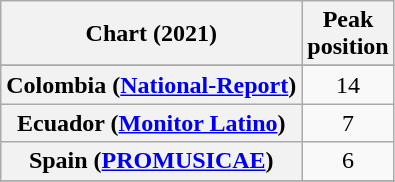<table class="wikitable sortable plainrowheaders" style="text-align:center">
<tr>
<th scope="col">Chart (2021)</th>
<th scope="col">Peak<br>position</th>
</tr>
<tr>
</tr>
<tr>
</tr>
<tr>
<th scope="row">Colombia (<a href='#'>National-Report</a>)</th>
<td>14</td>
</tr>
<tr>
<th scope="row">Ecuador (<a href='#'>Monitor Latino</a>)</th>
<td>7</td>
</tr>
<tr>
<th scope="row">Spain (<a href='#'>PROMUSICAE</a>)</th>
<td>6</td>
</tr>
<tr>
</tr>
<tr>
</tr>
<tr>
</tr>
<tr>
</tr>
</table>
